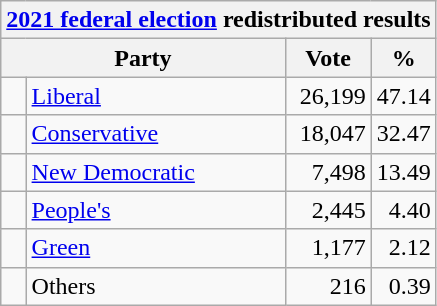<table class="wikitable">
<tr>
<th colspan="4"><a href='#'>2021 federal election</a> redistributed results</th>
</tr>
<tr>
<th bgcolor="#DDDDFF" width="130px" colspan="2">Party</th>
<th bgcolor="#DDDDFF" width="50px">Vote</th>
<th bgcolor="#DDDDFF" width="30px">%</th>
</tr>
<tr>
<td> </td>
<td><a href='#'>Liberal</a></td>
<td align=right>26,199</td>
<td align=right>47.14</td>
</tr>
<tr>
<td> </td>
<td><a href='#'>Conservative</a></td>
<td align=right>18,047</td>
<td align=right>32.47</td>
</tr>
<tr>
<td> </td>
<td><a href='#'>New Democratic</a></td>
<td align=right>7,498</td>
<td align=right>13.49</td>
</tr>
<tr>
<td> </td>
<td><a href='#'>People's</a></td>
<td align=right>2,445</td>
<td align=right>4.40</td>
</tr>
<tr>
<td> </td>
<td><a href='#'>Green</a></td>
<td align=right>1,177</td>
<td align=right>2.12</td>
</tr>
<tr>
<td> </td>
<td>Others</td>
<td align=right>216</td>
<td align=right>0.39</td>
</tr>
</table>
